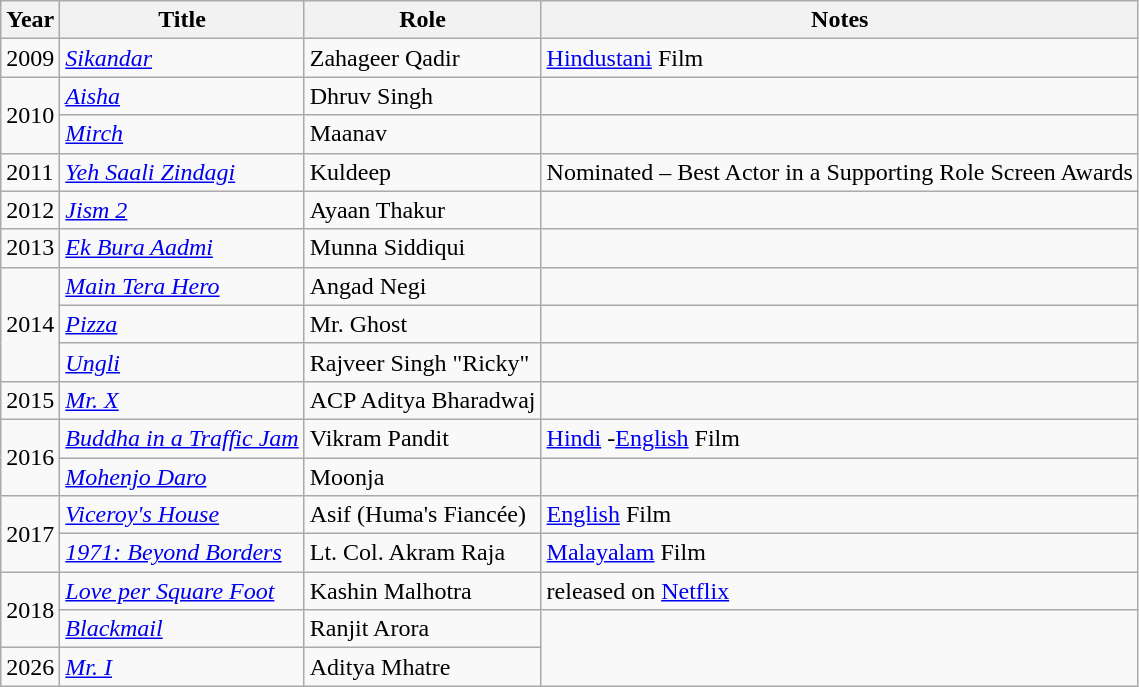<table class="wikitable">
<tr>
<th>Year</th>
<th>Title</th>
<th>Role</th>
<th>Notes</th>
</tr>
<tr>
<td>2009</td>
<td><em><a href='#'>Sikandar</a></em></td>
<td>Zahageer Qadir</td>
<td><a href='#'>Hindustani</a> Film</td>
</tr>
<tr>
<td rowspan=2>2010</td>
<td><em><a href='#'>Aisha</a></em></td>
<td>Dhruv Singh</td>
<td></td>
</tr>
<tr>
<td><em><a href='#'>Mirch</a></em></td>
<td>Maanav</td>
<td></td>
</tr>
<tr>
<td>2011</td>
<td><em><a href='#'>Yeh Saali Zindagi</a></em></td>
<td>Kuldeep</td>
<td>Nominated – Best Actor in a Supporting Role Screen Awards</td>
</tr>
<tr>
<td>2012</td>
<td><em><a href='#'>Jism 2</a></em></td>
<td>Ayaan Thakur</td>
<td></td>
</tr>
<tr>
<td>2013</td>
<td><em><a href='#'>Ek Bura Aadmi</a></em></td>
<td>Munna Siddiqui</td>
<td></td>
</tr>
<tr>
<td rowspan=3>2014</td>
<td><em><a href='#'>Main Tera Hero</a></em></td>
<td>Angad Negi</td>
<td></td>
</tr>
<tr>
<td><em><a href='#'>Pizza</a></em></td>
<td>Mr. Ghost</td>
<td></td>
</tr>
<tr>
<td><em><a href='#'>Ungli</a></em></td>
<td>Rajveer Singh "Ricky"</td>
<td></td>
</tr>
<tr>
<td>2015</td>
<td><em><a href='#'>Mr. X</a></em></td>
<td>ACP Aditya Bharadwaj</td>
<td></td>
</tr>
<tr>
<td rowspan=2>2016</td>
<td><em><a href='#'>Buddha in a Traffic Jam</a></em></td>
<td>Vikram Pandit</td>
<td><a href='#'>Hindi</a> -<a href='#'>English</a> Film</td>
</tr>
<tr>
<td><em><a href='#'>Mohenjo Daro</a></em></td>
<td>Moonja</td>
<td></td>
</tr>
<tr>
<td rowspan=2>2017</td>
<td><em><a href='#'>Viceroy's House</a></em></td>
<td>Asif (Huma's Fiancée)</td>
<td><a href='#'>English</a> Film</td>
</tr>
<tr>
<td><em><a href='#'>1971: Beyond Borders</a></em></td>
<td>Lt. Col. Akram Raja</td>
<td><a href='#'>Malayalam</a> Film</td>
</tr>
<tr>
<td rowspan="2">2018</td>
<td><em><a href='#'>Love per Square Foot</a></em></td>
<td>Kashin Malhotra</td>
<td>released on <a href='#'>Netflix</a></td>
</tr>
<tr>
<td><em><a href='#'>Blackmail</a></em></td>
<td>Ranjit Arora</td>
</tr>
<tr>
<td rowspan="2">2026</td>
<td><em><a href='#'>Mr. I</a></em></td>
<td>Aditya Mhatre</td>
</tr>
</table>
